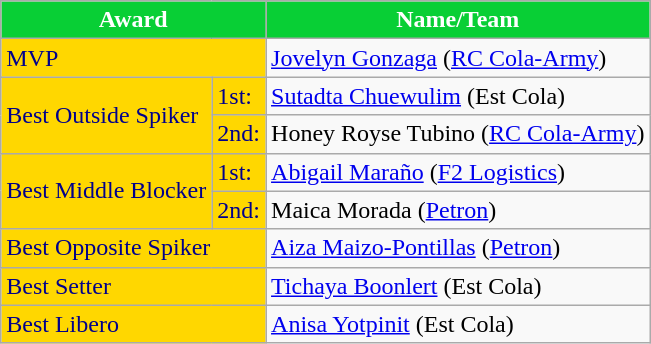<table class="wikitable">
<tr>
<th style="background:#08cf35; color:#fff;" colspan="2">Award</th>
<th style="background:#08cf35; color:#fff;">Name/Team</th>
</tr>
<tr>
<td style="background:gold; color:darkBlue;" colspan="2">MVP</td>
<td> <a href='#'>Jovelyn Gonzaga</a> (<a href='#'>RC Cola-Army</a>)</td>
</tr>
<tr>
<td style="background:gold; color:darkBlue;" rowspan="2">Best Outside Spiker</td>
<td style="background:gold; color:darkBlue;">1st:</td>
<td> <a href='#'>Sutadta Chuewulim</a> (Est Cola)</td>
</tr>
<tr>
<td style="background:gold; color:darkBlue;">2nd:</td>
<td> Honey Royse Tubino (<a href='#'>RC Cola-Army</a>)</td>
</tr>
<tr>
<td style="background:gold; color:darkBlue;" rowspan="2">Best Middle Blocker</td>
<td style="background:gold; color:darkBlue;">1st:</td>
<td> <a href='#'>Abigail Maraño</a> (<a href='#'>F2 Logistics</a>)</td>
</tr>
<tr>
<td style="background:gold; color:darkBlue;">2nd:</td>
<td> Maica Morada (<a href='#'>Petron</a>)</td>
</tr>
<tr>
<td style="background:gold; color:darkBlue;" colspan="2">Best Opposite Spiker</td>
<td> <a href='#'>Aiza Maizo-Pontillas</a> (<a href='#'>Petron</a>)</td>
</tr>
<tr>
<td style="background:gold; color:darkBlue;" colspan="2">Best Setter</td>
<td> <a href='#'>Tichaya Boonlert</a> (Est Cola)</td>
</tr>
<tr>
<td style="background:gold; color:darkBlue;" colspan="2">Best Libero</td>
<td> <a href='#'>Anisa Yotpinit</a> (Est Cola)</td>
</tr>
</table>
